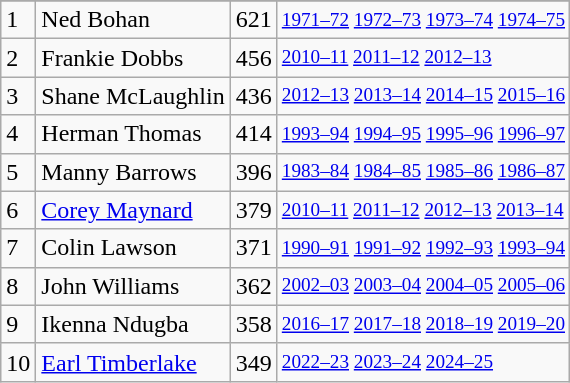<table class="wikitable">
<tr>
</tr>
<tr>
<td>1</td>
<td>Ned Bohan</td>
<td>621</td>
<td style="font-size:80%;"><a href='#'>1971–72</a> <a href='#'>1972–73</a> <a href='#'>1973–74</a> <a href='#'>1974–75</a></td>
</tr>
<tr>
<td>2</td>
<td>Frankie Dobbs</td>
<td>456</td>
<td style="font-size:80%;"><a href='#'>2010–11</a> <a href='#'>2011–12</a> <a href='#'>2012–13</a></td>
</tr>
<tr>
<td>3</td>
<td>Shane McLaughlin</td>
<td>436</td>
<td style="font-size:80%;"><a href='#'>2012–13</a> <a href='#'>2013–14</a> <a href='#'>2014–15</a>  <a href='#'>2015–16</a></td>
</tr>
<tr>
<td>4</td>
<td>Herman Thomas</td>
<td>414</td>
<td style="font-size:80%;"><a href='#'>1993–94</a> <a href='#'>1994–95</a> <a href='#'>1995–96</a> <a href='#'>1996–97</a></td>
</tr>
<tr>
<td>5</td>
<td>Manny Barrows</td>
<td>396</td>
<td style="font-size:80%;"><a href='#'>1983–84</a> <a href='#'>1984–85</a> <a href='#'>1985–86</a> <a href='#'>1986–87</a></td>
</tr>
<tr>
<td>6</td>
<td><a href='#'>Corey Maynard</a></td>
<td>379</td>
<td style="font-size:80%;"><a href='#'>2010–11</a> <a href='#'>2011–12</a> <a href='#'>2012–13</a> <a href='#'>2013–14</a></td>
</tr>
<tr>
<td>7</td>
<td>Colin Lawson</td>
<td>371</td>
<td style="font-size:80%;"><a href='#'>1990–91</a> <a href='#'>1991–92</a> <a href='#'>1992–93</a> <a href='#'>1993–94</a></td>
</tr>
<tr>
<td>8</td>
<td>John Williams</td>
<td>362</td>
<td style="font-size:80%;"><a href='#'>2002–03</a> <a href='#'>2003–04</a> <a href='#'>2004–05</a> <a href='#'>2005–06</a></td>
</tr>
<tr>
<td>9</td>
<td>Ikenna Ndugba</td>
<td>358</td>
<td style="font-size:80%;"><a href='#'>2016–17</a> <a href='#'>2017–18</a> <a href='#'>2018–19</a> <a href='#'>2019–20</a></td>
</tr>
<tr>
<td>10</td>
<td><a href='#'>Earl Timberlake</a></td>
<td>349</td>
<td style="font-size:80%;"><a href='#'>2022–23</a> <a href='#'>2023–24</a> <a href='#'>2024–25</a></td>
</tr>
</table>
